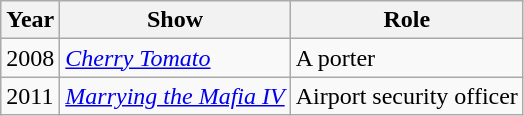<table class="wikitable">
<tr>
<th>Year</th>
<th>Show</th>
<th>Role</th>
</tr>
<tr>
<td>2008</td>
<td><em><a href='#'>Cherry Tomato</a></em></td>
<td>A porter</td>
</tr>
<tr>
<td>2011</td>
<td><em><a href='#'>Marrying the Mafia IV</a></em></td>
<td>Airport security officer</td>
</tr>
</table>
